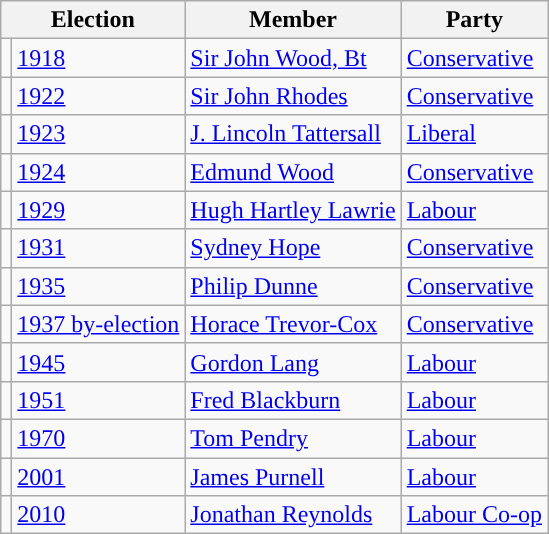<table class="wikitable">
<tr>
<th colspan="2">Election</th>
<th>Member</th>
<th>Party</th>
</tr>
<tr>
<td style="color:inherit;background-color: "></td>
<td><a href='#'>1918</a></td>
<td><a href='#'>Sir John Wood, Bt</a></td>
<td><a href='#'>Conservative</a></td>
</tr>
<tr>
<td style="color:inherit;background-color: "></td>
<td><a href='#'>1922</a></td>
<td><a href='#'>Sir John Rhodes</a></td>
<td><a href='#'>Conservative</a></td>
</tr>
<tr>
<td style="color:inherit;background-color: "></td>
<td><a href='#'>1923</a></td>
<td><a href='#'>J. Lincoln Tattersall</a></td>
<td><a href='#'>Liberal</a></td>
</tr>
<tr>
<td style="color:inherit;background-color: "></td>
<td><a href='#'>1924</a></td>
<td><a href='#'>Edmund Wood</a></td>
<td><a href='#'>Conservative</a></td>
</tr>
<tr>
<td style="color:inherit;background-color: "></td>
<td><a href='#'>1929</a></td>
<td><a href='#'>Hugh Hartley Lawrie</a></td>
<td><a href='#'>Labour</a></td>
</tr>
<tr>
<td style="color:inherit;background-color: "></td>
<td><a href='#'>1931</a></td>
<td><a href='#'>Sydney Hope</a></td>
<td><a href='#'>Conservative</a></td>
</tr>
<tr>
<td style="color:inherit;background-color: "></td>
<td><a href='#'>1935</a></td>
<td><a href='#'>Philip Dunne</a></td>
<td><a href='#'>Conservative</a></td>
</tr>
<tr>
<td style="color:inherit;background-color: "></td>
<td><a href='#'>1937 by-election</a></td>
<td><a href='#'>Horace Trevor-Cox</a></td>
<td><a href='#'>Conservative</a></td>
</tr>
<tr>
<td style="color:inherit;background-color: "></td>
<td><a href='#'>1945</a></td>
<td><a href='#'>Gordon Lang</a></td>
<td><a href='#'>Labour</a></td>
</tr>
<tr>
<td style="color:inherit;background-color: "></td>
<td><a href='#'>1951</a></td>
<td><a href='#'>Fred Blackburn</a></td>
<td><a href='#'>Labour</a></td>
</tr>
<tr>
<td style="color:inherit;background-color: "></td>
<td><a href='#'>1970</a></td>
<td><a href='#'>Tom Pendry</a></td>
<td><a href='#'>Labour</a></td>
</tr>
<tr>
<td style="color:inherit;background-color: "></td>
<td><a href='#'>2001</a></td>
<td><a href='#'>James Purnell</a></td>
<td><a href='#'>Labour</a></td>
</tr>
<tr>
<td style="color:inherit;background-color: "></td>
<td><a href='#'>2010</a></td>
<td><a href='#'>Jonathan Reynolds</a></td>
<td><a href='#'>Labour Co-op</a></td>
</tr>
</table>
